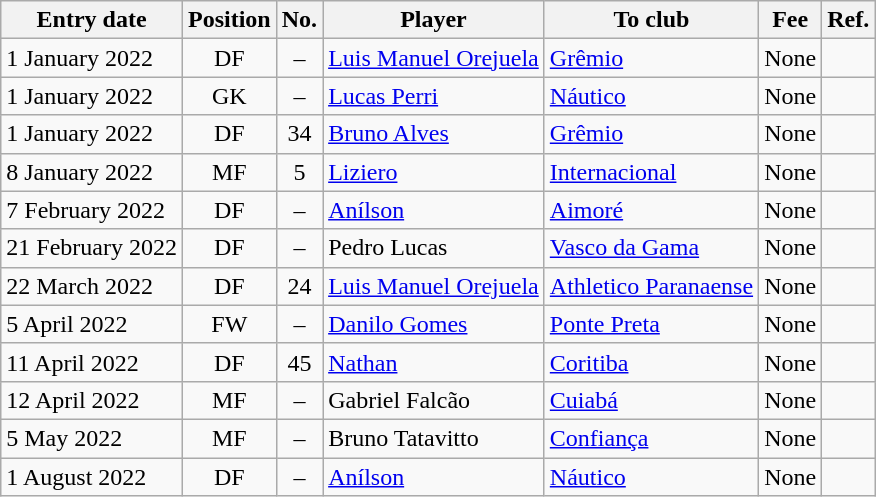<table class="wikitable sortable">
<tr>
<th><strong>Entry date</strong></th>
<th><strong>Position</strong></th>
<th><strong>No.</strong></th>
<th><strong>Player</strong></th>
<th><strong>To club</strong></th>
<th><strong>Fee</strong></th>
<th><strong>Ref.</strong></th>
</tr>
<tr>
<td>1 January 2022</td>
<td style="text-align:center;">DF</td>
<td style="text-align:center;">–</td>
<td style="text-align:left;"> <a href='#'>Luis Manuel Orejuela</a></td>
<td style="text-align:left;"> <a href='#'>Grêmio</a></td>
<td>None</td>
<td></td>
</tr>
<tr>
<td>1 January 2022</td>
<td style="text-align:center;">GK</td>
<td style="text-align:center;">–</td>
<td style="text-align:left;"> <a href='#'>Lucas Perri</a></td>
<td style="text-align:left;"> <a href='#'>Náutico</a></td>
<td>None</td>
<td></td>
</tr>
<tr>
<td>1 January 2022</td>
<td style="text-align:center;">DF</td>
<td style="text-align:center;">34</td>
<td style="text-align:left;"> <a href='#'>Bruno Alves</a></td>
<td style="text-align:left;"> <a href='#'>Grêmio</a></td>
<td>None</td>
<td></td>
</tr>
<tr>
<td>8 January 2022</td>
<td style="text-align:center;">MF</td>
<td style="text-align:center;">5</td>
<td style="text-align:left;"> <a href='#'>Liziero</a></td>
<td style="text-align:left;"> <a href='#'>Internacional</a></td>
<td>None</td>
<td></td>
</tr>
<tr>
<td>7 February 2022</td>
<td style="text-align:center;">DF</td>
<td style="text-align:center;">–</td>
<td style="text-align:left;"> <a href='#'>Anílson</a></td>
<td style="text-align:left;"> <a href='#'>Aimoré</a></td>
<td>None</td>
<td></td>
</tr>
<tr>
<td>21 February 2022</td>
<td style="text-align:center;">DF</td>
<td style="text-align:center;">–</td>
<td style="text-align:left;"> Pedro Lucas</td>
<td style="text-align:left;"> <a href='#'>Vasco da Gama</a></td>
<td>None</td>
<td></td>
</tr>
<tr>
<td>22 March 2022</td>
<td style="text-align:center;">DF</td>
<td style="text-align:center;">24</td>
<td style="text-align:left;"> <a href='#'>Luis Manuel Orejuela</a></td>
<td style="text-align:left;"> <a href='#'>Athletico Paranaense</a></td>
<td>None</td>
<td></td>
</tr>
<tr>
<td>5 April 2022</td>
<td style="text-align:center;">FW</td>
<td style="text-align:center;">–</td>
<td style="text-align:left;"> <a href='#'>Danilo Gomes</a></td>
<td style="text-align:left;"> <a href='#'>Ponte Preta</a></td>
<td>None</td>
<td></td>
</tr>
<tr>
<td>11 April 2022</td>
<td style="text-align:center;">DF</td>
<td style="text-align:center;">45</td>
<td style="text-align:left;"> <a href='#'>Nathan</a></td>
<td style="text-align:left;"> <a href='#'>Coritiba</a></td>
<td>None</td>
<td></td>
</tr>
<tr>
<td>12 April 2022</td>
<td style="text-align:center;">MF</td>
<td style="text-align:center;">–</td>
<td style="text-align:left;"> Gabriel Falcão</td>
<td style="text-align:left;"> <a href='#'>Cuiabá</a></td>
<td>None</td>
<td></td>
</tr>
<tr>
<td>5 May 2022</td>
<td style="text-align:center;">MF</td>
<td style="text-align:center;">–</td>
<td style="text-align:left;"> Bruno Tatavitto</td>
<td style="text-align:left;"> <a href='#'>Confiança</a></td>
<td>None</td>
<td></td>
</tr>
<tr>
<td>1 August 2022</td>
<td style="text-align:center;">DF</td>
<td style="text-align:center;">–</td>
<td style="text-align:left;"> <a href='#'>Anílson</a></td>
<td style="text-align:left;"> <a href='#'>Náutico</a></td>
<td>None</td>
<td></td>
</tr>
</table>
